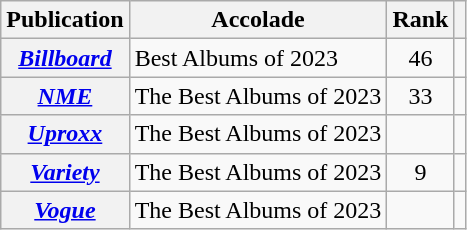<table class="wikitable sortable plainrowheaders">
<tr>
<th scope="col">Publication</th>
<th scope="col">Accolade</th>
<th scope="col">Rank</th>
<th scope="col" class="unsortable"></th>
</tr>
<tr>
<th scope="row"><em><a href='#'>Billboard</a></em></th>
<td>Best Albums of 2023</td>
<td style="text-align:center;">46</td>
<td></td>
</tr>
<tr>
<th scope="row"><em><a href='#'>NME</a></em></th>
<td>The Best Albums of 2023</td>
<td style="text-align:center;">33</td>
<td></td>
</tr>
<tr>
<th scope="row"><em><a href='#'>Uproxx</a></em></th>
<td>The Best Albums of 2023</td>
<td></td>
<td></td>
</tr>
<tr>
<th scope="row"><em><a href='#'>Variety</a></em></th>
<td>The Best Albums of 2023</td>
<td style="text-align:center;">9</td>
<td></td>
</tr>
<tr>
<th scope="row"><em><a href='#'>Vogue</a></em></th>
<td>The Best Albums of 2023</td>
<td></td>
<td></td>
</tr>
</table>
